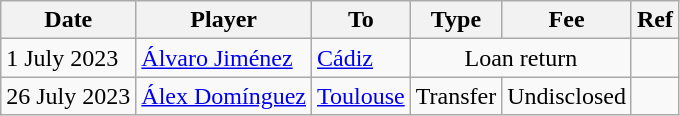<table class="wikitable">
<tr>
<th>Date</th>
<th>Player</th>
<th>To</th>
<th>Type</th>
<th>Fee</th>
<th>Ref</th>
</tr>
<tr>
<td>1 July 2023</td>
<td> <a href='#'>Álvaro Jiménez</a></td>
<td><a href='#'>Cádiz</a></td>
<td colspan=2 align=center>Loan return</td>
<td></td>
</tr>
<tr>
<td>26 July 2023</td>
<td> <a href='#'>Álex Domínguez</a></td>
<td> <a href='#'>Toulouse</a></td>
<td>Transfer</td>
<td>Undisclosed</td>
<td></td>
</tr>
</table>
